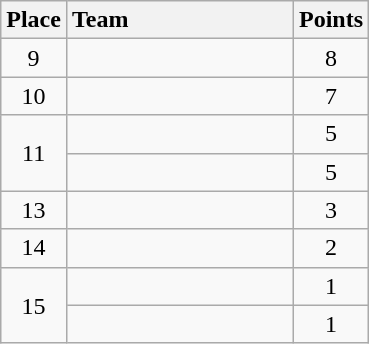<table class="wikitable" style="text-align:center; padding-bottom:0;">
<tr>
<th>Place</th>
<th style="width:9em; text-align:left;">Team</th>
<th>Points</th>
</tr>
<tr>
<td>9</td>
<td align=left></td>
<td>8</td>
</tr>
<tr>
<td>10</td>
<td align=left></td>
<td>7</td>
</tr>
<tr>
<td rowspan=2>11</td>
<td align=left></td>
<td>5</td>
</tr>
<tr>
<td align=left></td>
<td>5</td>
</tr>
<tr>
<td>13</td>
<td align=left></td>
<td>3</td>
</tr>
<tr>
<td>14</td>
<td align=left></td>
<td>2</td>
</tr>
<tr>
<td rowspan=2>15</td>
<td align=left></td>
<td>1</td>
</tr>
<tr>
<td align=left></td>
<td>1</td>
</tr>
</table>
